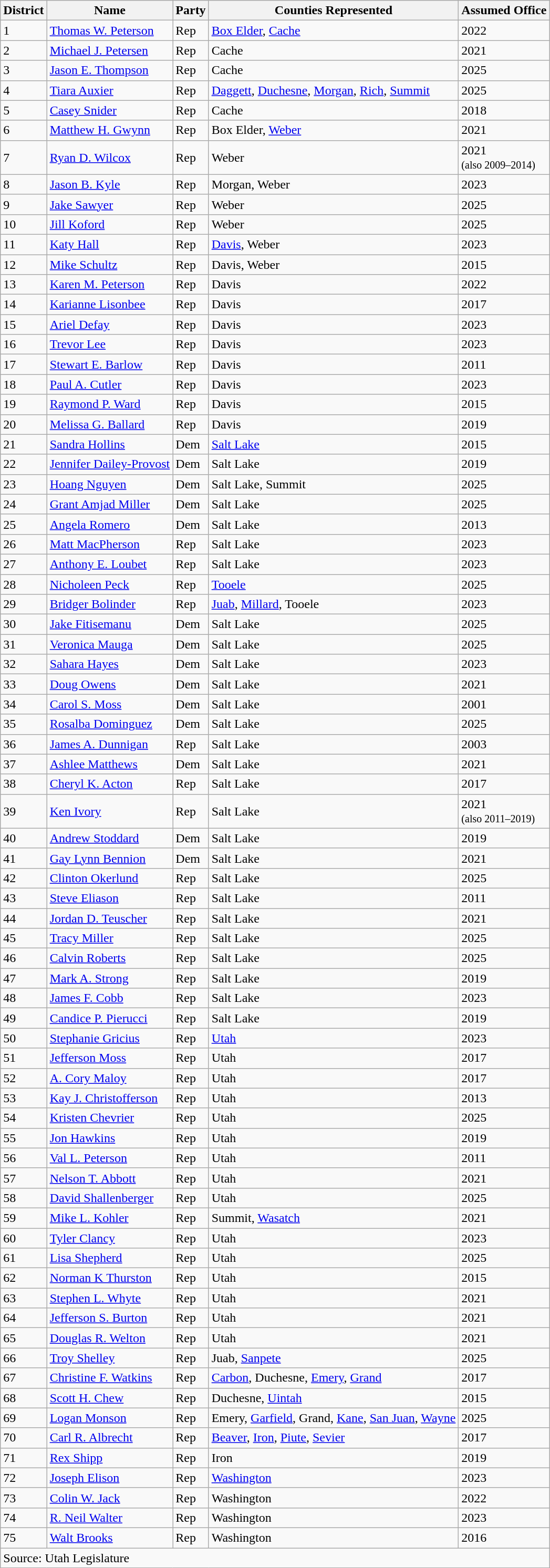<table class="wikitable sortable">
<tr>
<th>District</th>
<th>Name</th>
<th>Party</th>
<th>Counties Represented</th>
<th>Assumed Office</th>
</tr>
<tr>
<td>1</td>
<td><a href='#'>Thomas W. Peterson</a></td>
<td>Rep</td>
<td><a href='#'>Box Elder</a>, <a href='#'>Cache</a></td>
<td>2022</td>
</tr>
<tr>
<td>2</td>
<td><a href='#'>Michael J. Petersen</a></td>
<td>Rep</td>
<td>Cache</td>
<td>2021</td>
</tr>
<tr>
<td>3</td>
<td><a href='#'>Jason E. Thompson</a></td>
<td>Rep</td>
<td>Cache</td>
<td>2025</td>
</tr>
<tr>
<td>4</td>
<td><a href='#'>Tiara Auxier</a></td>
<td>Rep</td>
<td><a href='#'>Daggett</a>, <a href='#'>Duchesne</a>, <a href='#'>Morgan</a>, <a href='#'>Rich</a>, <a href='#'>Summit</a></td>
<td>2025</td>
</tr>
<tr>
<td>5</td>
<td><a href='#'>Casey Snider</a></td>
<td>Rep</td>
<td>Cache</td>
<td>2018</td>
</tr>
<tr>
<td>6</td>
<td><a href='#'>Matthew H. Gwynn</a></td>
<td>Rep</td>
<td>Box Elder, <a href='#'>Weber</a></td>
<td>2021</td>
</tr>
<tr>
<td>7</td>
<td><a href='#'>Ryan D. Wilcox</a></td>
<td>Rep</td>
<td>Weber</td>
<td>2021<br><small>(also 2009–2014)</small></td>
</tr>
<tr>
<td>8</td>
<td><a href='#'>Jason B. Kyle</a></td>
<td>Rep</td>
<td>Morgan, Weber</td>
<td>2023</td>
</tr>
<tr>
<td>9</td>
<td><a href='#'>Jake Sawyer</a></td>
<td>Rep</td>
<td>Weber</td>
<td>2025</td>
</tr>
<tr>
<td>10</td>
<td><a href='#'>Jill Koford</a></td>
<td>Rep</td>
<td>Weber</td>
<td>2025</td>
</tr>
<tr>
<td>11</td>
<td><a href='#'>Katy Hall</a></td>
<td>Rep</td>
<td><a href='#'>Davis</a>, Weber</td>
<td>2023</td>
</tr>
<tr>
<td>12</td>
<td><a href='#'>Mike Schultz</a></td>
<td>Rep</td>
<td>Davis, Weber</td>
<td>2015</td>
</tr>
<tr>
<td>13</td>
<td><a href='#'>Karen M. Peterson</a></td>
<td>Rep</td>
<td>Davis</td>
<td>2022</td>
</tr>
<tr>
<td>14</td>
<td><a href='#'>Karianne Lisonbee</a></td>
<td>Rep</td>
<td>Davis</td>
<td>2017</td>
</tr>
<tr>
<td>15</td>
<td><a href='#'>Ariel Defay</a></td>
<td>Rep</td>
<td>Davis</td>
<td>2023</td>
</tr>
<tr>
<td>16</td>
<td><a href='#'>Trevor Lee</a></td>
<td>Rep</td>
<td>Davis</td>
<td>2023</td>
</tr>
<tr>
<td>17</td>
<td><a href='#'>Stewart E. Barlow</a></td>
<td>Rep</td>
<td>Davis</td>
<td>2011</td>
</tr>
<tr>
<td>18</td>
<td><a href='#'>Paul A. Cutler</a></td>
<td>Rep</td>
<td>Davis</td>
<td>2023</td>
</tr>
<tr>
<td>19</td>
<td><a href='#'>Raymond P. Ward</a></td>
<td>Rep</td>
<td>Davis</td>
<td>2015</td>
</tr>
<tr>
<td>20</td>
<td><a href='#'>Melissa G. Ballard</a></td>
<td>Rep</td>
<td>Davis</td>
<td>2019</td>
</tr>
<tr>
<td>21</td>
<td><a href='#'>Sandra Hollins</a></td>
<td>Dem</td>
<td><a href='#'>Salt Lake</a></td>
<td>2015</td>
</tr>
<tr>
<td>22</td>
<td><a href='#'>Jennifer Dailey-Provost</a></td>
<td>Dem</td>
<td>Salt Lake</td>
<td>2019</td>
</tr>
<tr>
<td>23</td>
<td><a href='#'>Hoang Nguyen</a></td>
<td>Dem</td>
<td>Salt Lake, Summit</td>
<td>2025</td>
</tr>
<tr>
<td>24</td>
<td><a href='#'>Grant Amjad Miller</a></td>
<td>Dem</td>
<td>Salt Lake</td>
<td>2025</td>
</tr>
<tr>
<td>25</td>
<td><a href='#'>Angela Romero</a></td>
<td>Dem</td>
<td>Salt Lake</td>
<td>2013</td>
</tr>
<tr>
<td>26</td>
<td><a href='#'>Matt MacPherson</a></td>
<td>Rep</td>
<td>Salt Lake</td>
<td>2023</td>
</tr>
<tr>
<td>27</td>
<td><a href='#'>Anthony E. Loubet</a></td>
<td>Rep</td>
<td>Salt Lake</td>
<td>2023</td>
</tr>
<tr>
<td>28</td>
<td><a href='#'>Nicholeen Peck</a></td>
<td>Rep</td>
<td><a href='#'>Tooele</a></td>
<td>2025</td>
</tr>
<tr>
<td>29</td>
<td><a href='#'>Bridger Bolinder</a></td>
<td>Rep</td>
<td><a href='#'>Juab</a>, <a href='#'>Millard</a>, Tooele</td>
<td>2023</td>
</tr>
<tr>
<td>30</td>
<td><a href='#'>Jake Fitisemanu</a></td>
<td>Dem</td>
<td>Salt Lake</td>
<td>2025</td>
</tr>
<tr>
<td>31</td>
<td><a href='#'>Veronica Mauga</a></td>
<td>Dem</td>
<td>Salt Lake</td>
<td>2025</td>
</tr>
<tr>
<td>32</td>
<td><a href='#'>Sahara Hayes</a></td>
<td>Dem</td>
<td>Salt Lake</td>
<td>2023</td>
</tr>
<tr>
<td>33</td>
<td><a href='#'>Doug Owens</a></td>
<td>Dem</td>
<td>Salt Lake</td>
<td>2021</td>
</tr>
<tr>
<td>34</td>
<td><a href='#'>Carol S. Moss</a></td>
<td>Dem</td>
<td>Salt Lake</td>
<td>2001</td>
</tr>
<tr>
<td>35</td>
<td><a href='#'>Rosalba Dominguez</a></td>
<td>Dem</td>
<td>Salt Lake</td>
<td>2025</td>
</tr>
<tr>
<td>36</td>
<td><a href='#'>James A. Dunnigan</a></td>
<td>Rep</td>
<td>Salt Lake</td>
<td>2003</td>
</tr>
<tr>
<td>37</td>
<td><a href='#'>Ashlee Matthews</a></td>
<td>Dem</td>
<td>Salt Lake</td>
<td>2021</td>
</tr>
<tr>
<td>38</td>
<td><a href='#'>Cheryl K. Acton</a></td>
<td>Rep</td>
<td>Salt Lake</td>
<td>2017</td>
</tr>
<tr>
<td>39</td>
<td><a href='#'>Ken Ivory</a></td>
<td>Rep</td>
<td>Salt Lake</td>
<td>2021<br><small>(also 2011–2019)</small></td>
</tr>
<tr>
<td>40</td>
<td><a href='#'>Andrew Stoddard</a></td>
<td>Dem</td>
<td>Salt Lake</td>
<td>2019</td>
</tr>
<tr>
<td>41</td>
<td><a href='#'>Gay Lynn Bennion</a></td>
<td>Dem</td>
<td>Salt Lake</td>
<td>2021</td>
</tr>
<tr>
<td>42</td>
<td><a href='#'>Clinton Okerlund</a></td>
<td>Rep</td>
<td>Salt Lake</td>
<td>2025</td>
</tr>
<tr>
<td>43</td>
<td><a href='#'>Steve Eliason</a></td>
<td>Rep</td>
<td>Salt Lake</td>
<td>2011</td>
</tr>
<tr>
<td>44</td>
<td><a href='#'>Jordan D. Teuscher</a></td>
<td>Rep</td>
<td>Salt Lake</td>
<td>2021</td>
</tr>
<tr>
<td>45</td>
<td><a href='#'>Tracy Miller</a></td>
<td>Rep</td>
<td>Salt Lake</td>
<td>2025</td>
</tr>
<tr>
<td>46</td>
<td><a href='#'>Calvin Roberts</a></td>
<td>Rep</td>
<td>Salt Lake</td>
<td>2025</td>
</tr>
<tr>
<td>47</td>
<td><a href='#'>Mark A. Strong</a></td>
<td>Rep</td>
<td>Salt Lake</td>
<td>2019</td>
</tr>
<tr>
<td>48</td>
<td><a href='#'>James F. Cobb</a></td>
<td>Rep</td>
<td>Salt Lake</td>
<td>2023</td>
</tr>
<tr>
<td>49</td>
<td><a href='#'>Candice P. Pierucci</a></td>
<td>Rep</td>
<td>Salt Lake</td>
<td>2019</td>
</tr>
<tr>
<td>50</td>
<td><a href='#'>Stephanie Gricius</a></td>
<td>Rep</td>
<td><a href='#'>Utah</a></td>
<td>2023</td>
</tr>
<tr>
<td>51</td>
<td><a href='#'>Jefferson Moss</a></td>
<td>Rep</td>
<td>Utah</td>
<td>2017</td>
</tr>
<tr>
<td>52</td>
<td><a href='#'>A. Cory Maloy</a></td>
<td>Rep</td>
<td>Utah</td>
<td>2017</td>
</tr>
<tr>
<td>53</td>
<td><a href='#'>Kay J. Christofferson</a></td>
<td>Rep</td>
<td>Utah</td>
<td>2013</td>
</tr>
<tr>
<td>54</td>
<td><a href='#'>Kristen Chevrier</a></td>
<td>Rep</td>
<td>Utah</td>
<td>2025</td>
</tr>
<tr>
<td>55</td>
<td><a href='#'>Jon Hawkins</a></td>
<td>Rep</td>
<td>Utah</td>
<td>2019</td>
</tr>
<tr>
<td>56</td>
<td><a href='#'>Val L. Peterson</a></td>
<td>Rep</td>
<td>Utah</td>
<td>2011</td>
</tr>
<tr>
<td>57</td>
<td><a href='#'>Nelson T. Abbott</a></td>
<td>Rep</td>
<td>Utah</td>
<td>2021</td>
</tr>
<tr>
<td>58</td>
<td><a href='#'>David Shallenberger</a></td>
<td>Rep</td>
<td>Utah</td>
<td>2025</td>
</tr>
<tr>
<td>59</td>
<td><a href='#'>Mike L. Kohler</a></td>
<td>Rep</td>
<td>Summit, <a href='#'>Wasatch</a></td>
<td>2021</td>
</tr>
<tr>
<td>60</td>
<td><a href='#'>Tyler Clancy</a></td>
<td>Rep</td>
<td>Utah</td>
<td>2023</td>
</tr>
<tr>
<td>61</td>
<td><a href='#'>Lisa Shepherd</a></td>
<td>Rep</td>
<td>Utah</td>
<td>2025</td>
</tr>
<tr>
<td>62</td>
<td><a href='#'>Norman K Thurston</a></td>
<td>Rep</td>
<td>Utah</td>
<td>2015</td>
</tr>
<tr>
<td>63</td>
<td><a href='#'>Stephen L. Whyte</a></td>
<td>Rep</td>
<td>Utah</td>
<td>2021</td>
</tr>
<tr>
<td>64</td>
<td><a href='#'>Jefferson S. Burton</a></td>
<td>Rep</td>
<td>Utah</td>
<td>2021</td>
</tr>
<tr>
<td>65</td>
<td><a href='#'>Douglas R. Welton</a></td>
<td>Rep</td>
<td>Utah</td>
<td>2021</td>
</tr>
<tr>
<td>66</td>
<td><a href='#'>Troy Shelley</a></td>
<td>Rep</td>
<td>Juab, <a href='#'>Sanpete</a></td>
<td>2025</td>
</tr>
<tr>
<td>67</td>
<td><a href='#'>Christine F. Watkins</a></td>
<td>Rep</td>
<td><a href='#'>Carbon</a>, Duchesne, <a href='#'>Emery</a>, <a href='#'>Grand</a></td>
<td>2017</td>
</tr>
<tr>
<td>68</td>
<td><a href='#'>Scott H. Chew</a></td>
<td>Rep</td>
<td>Duchesne, <a href='#'>Uintah</a></td>
<td>2015</td>
</tr>
<tr>
<td>69</td>
<td><a href='#'>Logan Monson</a></td>
<td>Rep</td>
<td>Emery, <a href='#'>Garfield</a>, Grand, <a href='#'>Kane</a>, <a href='#'>San Juan</a>, <a href='#'>Wayne</a></td>
<td>2025</td>
</tr>
<tr>
<td>70</td>
<td><a href='#'>Carl R. Albrecht</a></td>
<td>Rep</td>
<td><a href='#'>Beaver</a>, <a href='#'>Iron</a>, <a href='#'>Piute</a>, <a href='#'>Sevier</a></td>
<td>2017</td>
</tr>
<tr>
<td>71</td>
<td><a href='#'>Rex Shipp</a></td>
<td>Rep</td>
<td>Iron</td>
<td>2019</td>
</tr>
<tr>
<td>72</td>
<td><a href='#'>Joseph Elison</a></td>
<td>Rep</td>
<td><a href='#'>Washington</a></td>
<td>2023</td>
</tr>
<tr>
<td>73</td>
<td><a href='#'>Colin W. Jack</a></td>
<td>Rep</td>
<td>Washington</td>
<td>2022</td>
</tr>
<tr>
<td>74</td>
<td><a href='#'>R. Neil Walter</a></td>
<td>Rep</td>
<td>Washington</td>
<td>2023</td>
</tr>
<tr>
<td>75</td>
<td><a href='#'>Walt Brooks</a></td>
<td>Rep</td>
<td>Washington</td>
<td>2016</td>
</tr>
<tr>
<td colspan="5">Source: Utah Legislature</td>
</tr>
</table>
